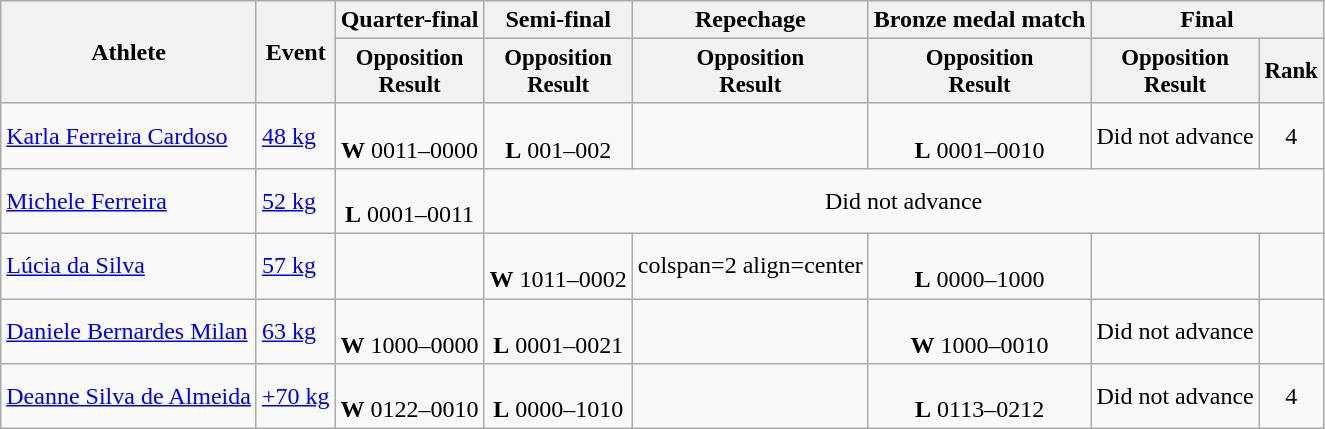<table class="wikitable" border="1">
<tr>
<th rowspan="2">Athlete</th>
<th rowspan="2">Event</th>
<th>Quarter-final</th>
<th>Semi-final</th>
<th>Repechage</th>
<th>Bronze medal match</th>
<th colspan=2>Final</th>
</tr>
<tr style="font-size:95%">
<th>Opposition<br>Result</th>
<th>Opposition<br>Result</th>
<th>Opposition<br>Result</th>
<th>Opposition<br>Result</th>
<th>Opposition<br>Result</th>
<th>Rank</th>
</tr>
<tr>
<td><a href='#'>Karla Ferreira Cardoso</a></td>
<td><a href='#'>48 kg</a></td>
<td align=center><br><strong>W</strong> 0011–0000</td>
<td align=center><br><strong>L</strong> 001–002</td>
<td></td>
<td align=center><br><strong>L</strong> 0001–0010</td>
<td align=center>Did not advance</td>
<td align=center>4</td>
</tr>
<tr>
<td><a href='#'>Michele Ferreira</a></td>
<td><a href='#'>52 kg</a></td>
<td align=center><br><strong>L</strong> 0001–0011</td>
<td colspan=6 align=center>Did not advance</td>
</tr>
<tr>
<td><a href='#'>Lúcia da Silva</a></td>
<td><a href='#'>57 kg</a></td>
<td></td>
<td align=center><br><strong>W</strong> 1011–0002</td>
<td>colspan=2 align=center </td>
<td align=center><br><strong>L</strong> 0000–1000</td>
<td align=center></td>
</tr>
<tr>
<td><a href='#'>Daniele Bernardes Milan</a></td>
<td><a href='#'>63 kg</a></td>
<td align=center><br><strong>W</strong> 1000–0000</td>
<td align=center><br><strong>L</strong> 0001–0021</td>
<td></td>
<td align=center><br><strong>W</strong> 1000–0010</td>
<td align=center>Did not advance</td>
<td align=center></td>
</tr>
<tr>
<td><a href='#'>Deanne Silva de Almeida</a></td>
<td><a href='#'>+70 kg</a></td>
<td align=center><br><strong>W</strong> 0122–0010</td>
<td align=center><br><strong>L</strong> 0000–1010</td>
<td></td>
<td align=center><br><strong>L</strong> 0113–0212</td>
<td align=center>Did not advance</td>
<td align=center>4</td>
</tr>
</table>
